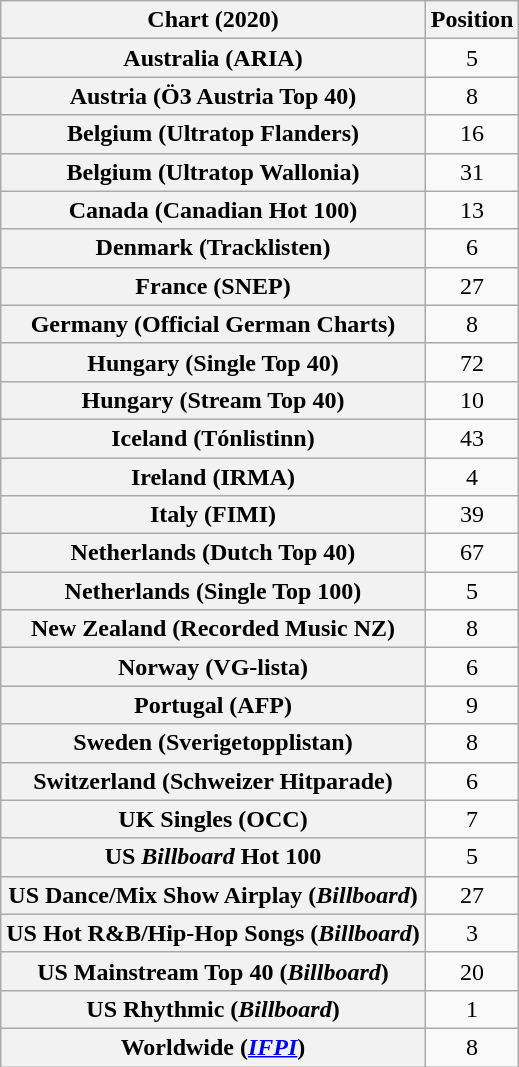<table class="wikitable sortable plainrowheaders" style="text-align:center">
<tr>
<th scope="col">Chart (2020)</th>
<th scope="col">Position</th>
</tr>
<tr>
<th scope="row">Australia (ARIA)</th>
<td>5</td>
</tr>
<tr>
<th scope="row">Austria (Ö3 Austria Top 40)</th>
<td>8</td>
</tr>
<tr>
<th scope="row">Belgium (Ultratop Flanders)</th>
<td>16</td>
</tr>
<tr>
<th scope="row">Belgium (Ultratop Wallonia)</th>
<td>31</td>
</tr>
<tr>
<th scope="row">Canada (Canadian Hot 100)</th>
<td>13</td>
</tr>
<tr>
<th scope="row">Denmark (Tracklisten)</th>
<td>6</td>
</tr>
<tr>
<th scope="row">France (SNEP)</th>
<td>27</td>
</tr>
<tr>
<th scope="row">Germany (Official German Charts)</th>
<td>8</td>
</tr>
<tr>
<th scope="row">Hungary (Single Top 40)</th>
<td>72</td>
</tr>
<tr>
<th scope="row">Hungary (Stream Top 40)</th>
<td>10</td>
</tr>
<tr>
<th scope="row">Iceland (Tónlistinn)</th>
<td>43</td>
</tr>
<tr>
<th scope="row">Ireland (IRMA)</th>
<td>4</td>
</tr>
<tr>
<th scope="row">Italy (FIMI)</th>
<td>39</td>
</tr>
<tr>
<th scope="row">Netherlands (Dutch Top 40)</th>
<td>67</td>
</tr>
<tr>
<th scope="row">Netherlands (Single Top 100)</th>
<td>5</td>
</tr>
<tr>
<th scope="row">New Zealand (Recorded Music NZ)</th>
<td>8</td>
</tr>
<tr>
<th scope="row">Norway (VG-lista)</th>
<td>6</td>
</tr>
<tr>
<th scope="row">Portugal (AFP)</th>
<td>9</td>
</tr>
<tr>
<th scope="row">Sweden (Sverigetopplistan)</th>
<td>8</td>
</tr>
<tr>
<th scope="row">Switzerland (Schweizer Hitparade)</th>
<td>6</td>
</tr>
<tr>
<th scope="row">UK Singles (OCC)</th>
<td>7</td>
</tr>
<tr>
<th scope="row">US <em>Billboard</em> Hot 100</th>
<td>5</td>
</tr>
<tr>
<th scope="row">US Dance/Mix Show Airplay (<em>Billboard</em>)</th>
<td>27</td>
</tr>
<tr>
<th scope="row">US Hot R&B/Hip-Hop Songs (<em>Billboard</em>)</th>
<td>3</td>
</tr>
<tr>
<th scope="row">US Mainstream Top 40 (<em>Billboard</em>)</th>
<td>20</td>
</tr>
<tr>
<th scope="row">US Rhythmic (<em>Billboard</em>)</th>
<td>1</td>
</tr>
<tr>
<th scope="row">Worldwide (<em><a href='#'>IFPI</a></em>)</th>
<td>8</td>
</tr>
</table>
